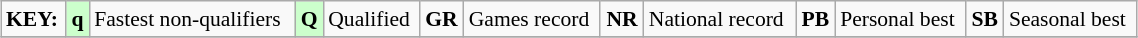<table class="wikitable" style="margin:0.5em auto; font-size:90%;position:relative;" width=60%>
<tr>
<td><strong>KEY:</strong></td>
<td bgcolor=ccffcc align=center><strong>q</strong></td>
<td>Fastest non-qualifiers</td>
<td bgcolor=ccffcc align=center><strong>Q</strong></td>
<td>Qualified</td>
<td align=center><strong>GR</strong></td>
<td>Games record</td>
<td align=center><strong>NR</strong></td>
<td>National record</td>
<td align=center><strong>PB</strong></td>
<td>Personal best</td>
<td align=center><strong>SB</strong></td>
<td>Seasonal best</td>
</tr>
<tr>
</tr>
</table>
